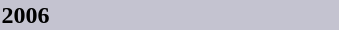<table class="collapsible">
<tr>
<th style="width:14em; background:#C4C3D0; text-align:left">2006</th>
</tr>
<tr>
<td colspan=2><br></td>
</tr>
</table>
